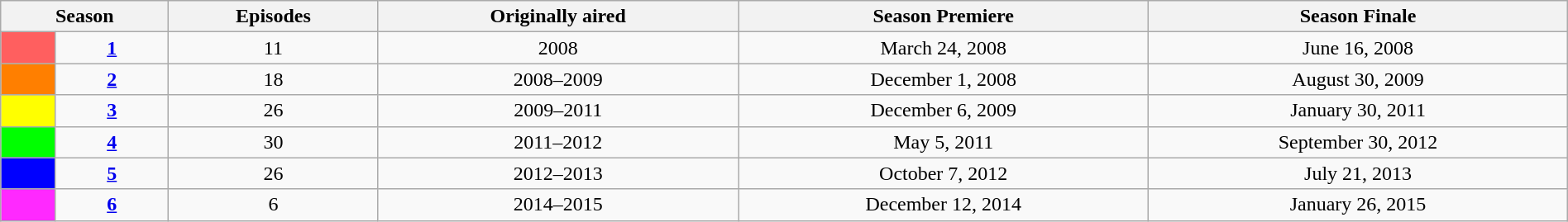<table class="wikitable" width=100% |>
<tr>
<th colspan="2">Season</th>
<th>Episodes</th>
<th>Originally aired</th>
<th>Season Premiere</th>
<th>Season Finale</th>
</tr>
<tr>
<td style="background:#FF5F5F; height:10px;"></td>
<td style="text-align:center;"><strong><a href='#'>1</a></strong></td>
<td style="text-align:center;">11</td>
<td style="text-align:center;">2008</td>
<td style="text-align:center;">March 24, 2008</td>
<td style="text-align:center;">June 16, 2008</td>
</tr>
<tr>
<td style="background:#FF7F00; height:10px;"></td>
<td style="text-align:center;"><strong><a href='#'>2</a></strong></td>
<td style="text-align:center;">18</td>
<td style="text-align:center;">2008–2009</td>
<td style="text-align:center;">December 1, 2008</td>
<td style="text-align:center;">August 30, 2009</td>
</tr>
<tr>
<td style="background:#ff0; height:10px;"></td>
<td style="text-align:center;"><strong><a href='#'>3</a></strong></td>
<td style="text-align:center;">26</td>
<td style="text-align:center;">2009–2011</td>
<td style="text-align:center;">December 6, 2009</td>
<td style="text-align:center;">January 30, 2011</td>
</tr>
<tr>
<td style="background:#0f0; height:10px;"></td>
<td style="text-align:center;"><strong><a href='#'>4</a></strong></td>
<td style="text-align:center;">30</td>
<td style="text-align:center;">2011–2012</td>
<td style="text-align:center;">May 5, 2011</td>
<td style="text-align:center;">September 30, 2012</td>
</tr>
<tr>
<td style="background:blue; height:10px;"></td>
<td style="text-align:center;"><strong><a href='#'>5</a></strong></td>
<td style="text-align:center;">26</td>
<td style="text-align:center;">2012–2013</td>
<td style="text-align:center;">October 7, 2012</td>
<td style="text-align:center;">July 21, 2013</td>
</tr>
<tr>
<td style="background:#FF29FF; height:10px;"></td>
<td style="text-align:center;"><strong><a href='#'>6</a></strong></td>
<td style="text-align:center;">6</td>
<td style="text-align:center;">2014–2015</td>
<td style="text-align:center;">December 12, 2014</td>
<td style="text-align:center;">January 26, 2015</td>
</tr>
</table>
